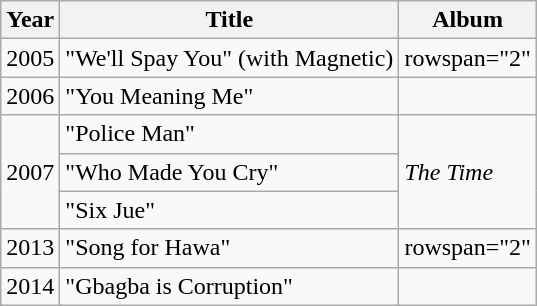<table class="wikitable sortable">
<tr>
<th>Year</th>
<th>Title</th>
<th>Album</th>
</tr>
<tr>
<td>2005</td>
<td>"We'll Spay You" <span>(with Magnetic)</span></td>
<td>rowspan="2"</td>
</tr>
<tr>
<td>2006</td>
<td>"You Meaning Me"</td>
</tr>
<tr>
<td rowspan="3">2007</td>
<td>"Police Man"</td>
<td rowspan="3"><em>The Time</em></td>
</tr>
<tr>
<td>"Who Made You Cry"</td>
</tr>
<tr>
<td>"Six Jue"</td>
</tr>
<tr>
<td>2013</td>
<td>"Song for Hawa"</td>
<td>rowspan="2"</td>
</tr>
<tr>
<td>2014</td>
<td>"Gbagba is Corruption"</td>
</tr>
</table>
